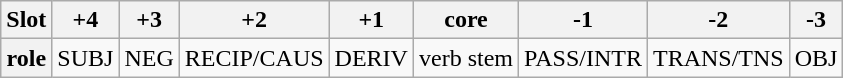<table class="wikitable">
<tr>
<th scope="col">Slot</th>
<th scope="col">+4</th>
<th scope="col">+3</th>
<th scope="col">+2</th>
<th scope="col">+1</th>
<th scope="col">core</th>
<th scope="col">-1</th>
<th scope="col">-2</th>
<th scope="col">-3</th>
</tr>
<tr>
<th scope="row">role</th>
<td>SUBJ</td>
<td>NEG</td>
<td>RECIP/CAUS</td>
<td>DERIV</td>
<td>verb stem</td>
<td>PASS/INTR</td>
<td>TRANS/TNS</td>
<td>OBJ</td>
</tr>
</table>
